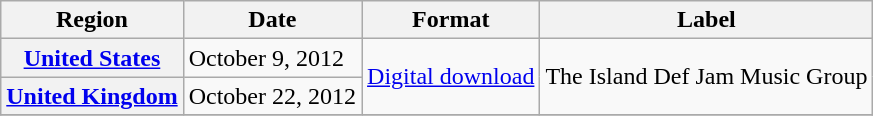<table class=wikitable>
<tr>
<th>Region</th>
<th>Date</th>
<th>Format</th>
<th>Label</th>
</tr>
<tr>
<th scope="row"><a href='#'>United States</a></th>
<td rowspan="1">October 9, 2012</td>
<td rowspan="2"><a href='#'>Digital download</a></td>
<td rowspan="2">The Island Def Jam Music Group</td>
</tr>
<tr>
<th scope="row"><a href='#'>United Kingdom</a></th>
<td rowspan="1">October 22, 2012</td>
</tr>
<tr>
</tr>
</table>
